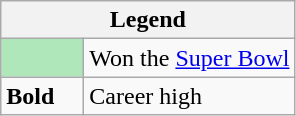<table class="wikitable mw-collapsible mw-collapsed">
<tr>
<th colspan="2">Legend</th>
</tr>
<tr>
<td style="background:#afe6ba; width:3em;"></td>
<td>Won the <a href='#'>Super Bowl</a></td>
</tr>
<tr>
<td><strong>Bold</strong></td>
<td>Career high</td>
</tr>
</table>
